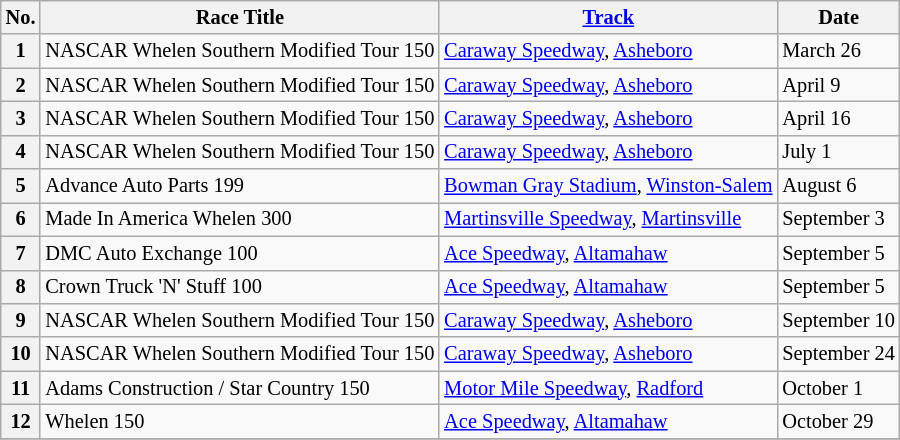<table class="wikitable" style="font-size:85%;">
<tr>
<th>No.</th>
<th>Race Title</th>
<th><a href='#'>Track</a></th>
<th>Date</th>
</tr>
<tr>
<th>1</th>
<td>NASCAR Whelen Southern Modified Tour 150</td>
<td><a href='#'>Caraway Speedway</a>, <a href='#'>Asheboro</a></td>
<td>March 26</td>
</tr>
<tr>
<th>2</th>
<td>NASCAR Whelen Southern Modified Tour 150</td>
<td><a href='#'>Caraway Speedway</a>, <a href='#'>Asheboro</a></td>
<td>April 9</td>
</tr>
<tr>
<th>3</th>
<td>NASCAR Whelen Southern Modified Tour 150</td>
<td><a href='#'>Caraway Speedway</a>, <a href='#'>Asheboro</a></td>
<td>April 16</td>
</tr>
<tr>
<th>4</th>
<td>NASCAR Whelen Southern Modified Tour 150</td>
<td><a href='#'>Caraway Speedway</a>, <a href='#'>Asheboro</a></td>
<td>July 1</td>
</tr>
<tr>
<th>5</th>
<td>Advance Auto Parts 199</td>
<td><a href='#'>Bowman Gray Stadium</a>, <a href='#'>Winston-Salem</a></td>
<td>August 6</td>
</tr>
<tr>
<th>6</th>
<td>Made In America Whelen 300</td>
<td><a href='#'>Martinsville Speedway</a>, <a href='#'>Martinsville</a></td>
<td>September 3</td>
</tr>
<tr>
<th>7</th>
<td>DMC Auto Exchange 100</td>
<td><a href='#'>Ace Speedway</a>, <a href='#'>Altamahaw</a></td>
<td>September 5</td>
</tr>
<tr>
<th>8</th>
<td>Crown Truck 'N' Stuff 100</td>
<td><a href='#'>Ace Speedway</a>, <a href='#'>Altamahaw</a></td>
<td>September 5</td>
</tr>
<tr>
<th>9</th>
<td>NASCAR Whelen Southern Modified Tour 150</td>
<td><a href='#'>Caraway Speedway</a>, <a href='#'>Asheboro</a></td>
<td>September 10</td>
</tr>
<tr>
<th>10</th>
<td>NASCAR Whelen Southern Modified Tour 150</td>
<td><a href='#'>Caraway Speedway</a>, <a href='#'>Asheboro</a></td>
<td>September 24</td>
</tr>
<tr>
<th>11</th>
<td>Adams Construction / Star Country 150</td>
<td><a href='#'>Motor Mile Speedway</a>, <a href='#'>Radford</a></td>
<td>October 1</td>
</tr>
<tr>
<th>12</th>
<td>Whelen 150</td>
<td><a href='#'>Ace Speedway</a>, <a href='#'>Altamahaw</a></td>
<td>October 29</td>
</tr>
<tr>
</tr>
</table>
